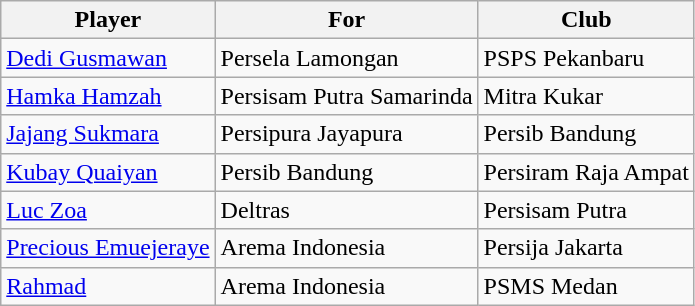<table class="wikitable" style="text-align:left">
<tr>
<th>Player</th>
<th>For</th>
<th>Club</th>
</tr>
<tr>
<td> <a href='#'>Dedi Gusmawan</a></td>
<td>Persela Lamongan</td>
<td>PSPS Pekanbaru</td>
</tr>
<tr>
<td> <a href='#'>Hamka Hamzah</a></td>
<td>Persisam Putra Samarinda</td>
<td>Mitra Kukar</td>
</tr>
<tr>
<td> <a href='#'>Jajang Sukmara</a></td>
<td>Persipura Jayapura</td>
<td>Persib Bandung</td>
</tr>
<tr>
<td> <a href='#'>Kubay Quaiyan</a></td>
<td>Persib Bandung</td>
<td>Persiram Raja Ampat</td>
</tr>
<tr>
<td> <a href='#'>Luc Zoa</a></td>
<td>Deltras</td>
<td>Persisam Putra</td>
</tr>
<tr>
<td> <a href='#'>Precious Emuejeraye</a></td>
<td>Arema Indonesia</td>
<td>Persija Jakarta</td>
</tr>
<tr>
<td> <a href='#'>Rahmad</a></td>
<td>Arema Indonesia</td>
<td>PSMS Medan</td>
</tr>
</table>
